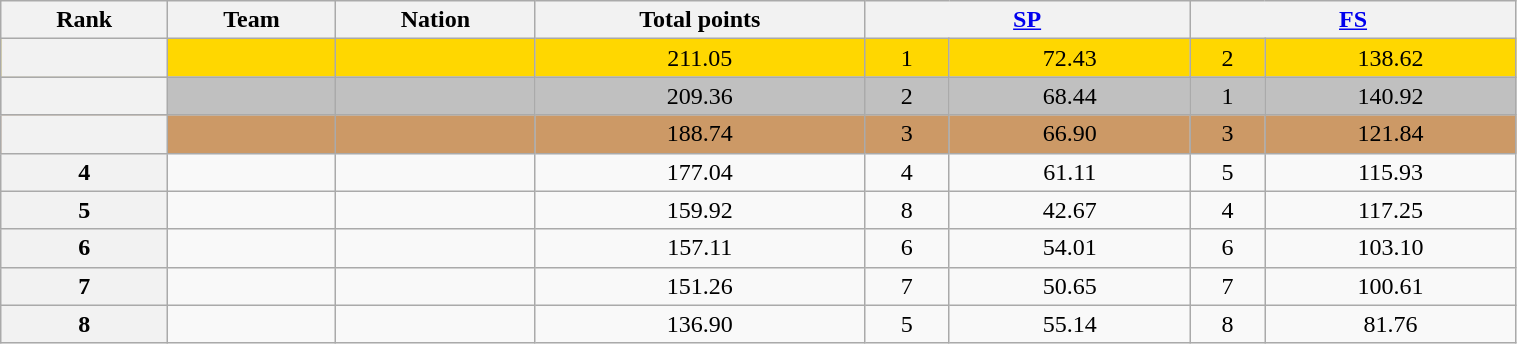<table class="wikitable sortable" style="text-align:center;" width="80%">
<tr>
<th scope="col">Rank</th>
<th scope="col">Team</th>
<th scope="col">Nation</th>
<th scope="col">Total points</th>
<th scope="col" colspan="2" width="80px"><a href='#'>SP</a></th>
<th scope="col" colspan="2" width="80px"><a href='#'>FS</a></th>
</tr>
<tr bgcolor="gold">
<th scope="row"></th>
<td align="left"></td>
<td align="left"></td>
<td>211.05</td>
<td>1</td>
<td>72.43</td>
<td>2</td>
<td>138.62</td>
</tr>
<tr bgcolor="silver">
<th scope="row"></th>
<td align="left"></td>
<td align="left"></td>
<td>209.36</td>
<td>2</td>
<td>68.44</td>
<td>1</td>
<td>140.92</td>
</tr>
<tr bgcolor="cc9966">
<th scope="row"></th>
<td align="left"></td>
<td align="left"></td>
<td>188.74</td>
<td>3</td>
<td>66.90</td>
<td>3</td>
<td>121.84</td>
</tr>
<tr>
<th scope="row">4</th>
<td align="left"></td>
<td align="left"></td>
<td>177.04</td>
<td>4</td>
<td>61.11</td>
<td>5</td>
<td>115.93</td>
</tr>
<tr>
<th scope="row">5</th>
<td align="left"></td>
<td align="left"></td>
<td>159.92</td>
<td>8</td>
<td>42.67</td>
<td>4</td>
<td>117.25</td>
</tr>
<tr>
<th scope="row">6</th>
<td align="left"></td>
<td align="left"></td>
<td>157.11</td>
<td>6</td>
<td>54.01</td>
<td>6</td>
<td>103.10</td>
</tr>
<tr>
<th scope="row">7</th>
<td align="left"></td>
<td align="left"></td>
<td>151.26</td>
<td>7</td>
<td>50.65</td>
<td>7</td>
<td>100.61</td>
</tr>
<tr>
<th scope="row">8</th>
<td align="left"></td>
<td align="left"></td>
<td>136.90</td>
<td>5</td>
<td>55.14</td>
<td>8</td>
<td>81.76</td>
</tr>
</table>
